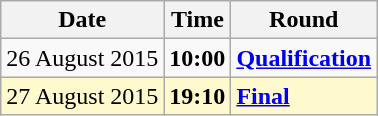<table class="wikitable">
<tr>
<th>Date</th>
<th>Time</th>
<th>Round</th>
</tr>
<tr>
<td>26 August 2015</td>
<td><strong>10:00</strong></td>
<td><strong><a href='#'>Qualification</a></strong></td>
</tr>
<tr style=background:lemonchiffon>
<td>27 August 2015</td>
<td><strong>19:10</strong></td>
<td><strong><a href='#'>Final</a></strong></td>
</tr>
</table>
